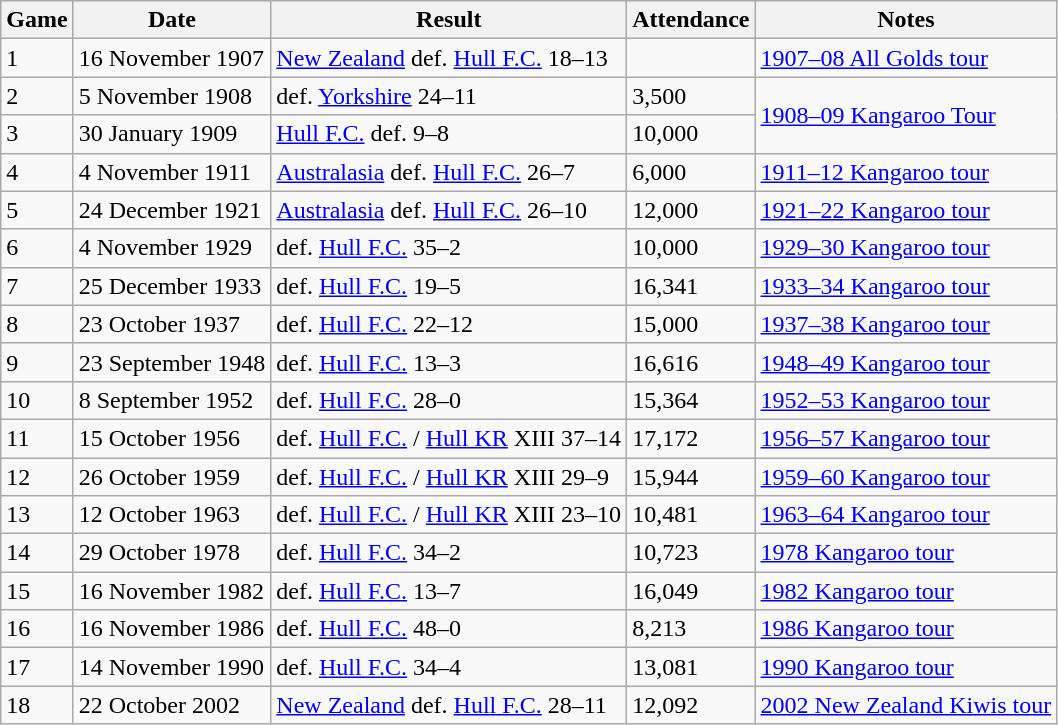<table class="wikitable">
<tr>
<th>Game</th>
<th>Date</th>
<th>Result</th>
<th>Attendance</th>
<th>Notes</th>
</tr>
<tr>
<td>1</td>
<td>16 November 1907</td>
<td> <a href='#'>New Zealand</a> def.  <a href='#'>Hull F.C.</a> 18–13</td>
<td></td>
<td><a href='#'>1907–08 All Golds tour</a></td>
</tr>
<tr>
<td>2</td>
<td>5 November 1908</td>
<td>  def.  <a href='#'>Yorkshire</a> 24–11</td>
<td>3,500</td>
<td rowspan=2><a href='#'>1908–09 Kangaroo Tour</a></td>
</tr>
<tr>
<td>3</td>
<td>30 January 1909</td>
<td> <a href='#'>Hull F.C.</a> def.   9–8</td>
<td>10,000</td>
</tr>
<tr>
<td>4</td>
<td>4 November 1911</td>
<td> <a href='#'>Australasia</a> def.  <a href='#'>Hull F.C.</a> 26–7</td>
<td>6,000</td>
<td><a href='#'>1911–12 Kangaroo tour</a></td>
</tr>
<tr>
<td>5</td>
<td>24 December 1921</td>
<td> <a href='#'>Australasia</a> def.  <a href='#'>Hull F.C.</a> 26–10</td>
<td>12,000</td>
<td><a href='#'>1921–22 Kangaroo tour</a></td>
</tr>
<tr>
<td>6</td>
<td>4 November 1929</td>
<td>  def.  <a href='#'>Hull F.C.</a> 35–2</td>
<td>10,000</td>
<td><a href='#'>1929–30 Kangaroo tour</a></td>
</tr>
<tr>
<td>7</td>
<td>25 December 1933</td>
<td>  def.  <a href='#'>Hull F.C.</a> 19–5</td>
<td>16,341</td>
<td><a href='#'>1933–34 Kangaroo tour</a></td>
</tr>
<tr>
<td>8</td>
<td>23 October 1937</td>
<td>  def.  <a href='#'>Hull F.C.</a> 22–12</td>
<td>15,000</td>
<td><a href='#'>1937–38 Kangaroo tour</a></td>
</tr>
<tr>
<td>9</td>
<td>23 September 1948</td>
<td>  def.  <a href='#'>Hull F.C.</a> 13–3</td>
<td>16,616</td>
<td><a href='#'>1948–49 Kangaroo tour</a></td>
</tr>
<tr>
<td>10</td>
<td>8 September 1952</td>
<td>  def.  <a href='#'>Hull F.C.</a> 28–0</td>
<td>15,364</td>
<td><a href='#'>1952–53 Kangaroo tour</a></td>
</tr>
<tr>
<td>11</td>
<td>15 October 1956</td>
<td>  def. <a href='#'>Hull F.C.</a> / <a href='#'>Hull KR</a> XIII 37–14</td>
<td>17,172</td>
<td><a href='#'>1956–57 Kangaroo tour</a></td>
</tr>
<tr>
<td>12</td>
<td>26 October 1959</td>
<td>  def. <a href='#'>Hull F.C.</a> / <a href='#'>Hull KR</a> XIII 29–9</td>
<td>15,944</td>
<td><a href='#'>1959–60 Kangaroo tour</a></td>
</tr>
<tr>
<td>13</td>
<td>12 October 1963</td>
<td>  def. <a href='#'>Hull F.C.</a> / <a href='#'>Hull KR</a> XIII 23–10</td>
<td>10,481</td>
<td><a href='#'>1963–64 Kangaroo tour</a></td>
</tr>
<tr>
<td>14</td>
<td>29 October 1978</td>
<td>  def.  <a href='#'>Hull F.C.</a> 34–2</td>
<td>10,723</td>
<td><a href='#'>1978 Kangaroo tour</a></td>
</tr>
<tr>
<td>15</td>
<td>16 November 1982</td>
<td>  def.  <a href='#'>Hull F.C.</a> 13–7</td>
<td>16,049</td>
<td><a href='#'>1982 Kangaroo tour</a></td>
</tr>
<tr>
<td>16</td>
<td>16 November 1986</td>
<td>  def.  <a href='#'>Hull F.C.</a> 48–0</td>
<td>8,213</td>
<td><a href='#'>1986 Kangaroo tour</a></td>
</tr>
<tr>
<td>17</td>
<td>14 November 1990</td>
<td>  def.  <a href='#'>Hull F.C.</a> 34–4</td>
<td>13,081</td>
<td><a href='#'>1990 Kangaroo tour</a></td>
</tr>
<tr>
<td>18</td>
<td>22 October 2002</td>
<td> <a href='#'>New Zealand</a> def.  <a href='#'>Hull F.C.</a> 28–11</td>
<td>12,092</td>
<td><a href='#'>2002 New Zealand Kiwis tour</a></td>
</tr>
</table>
